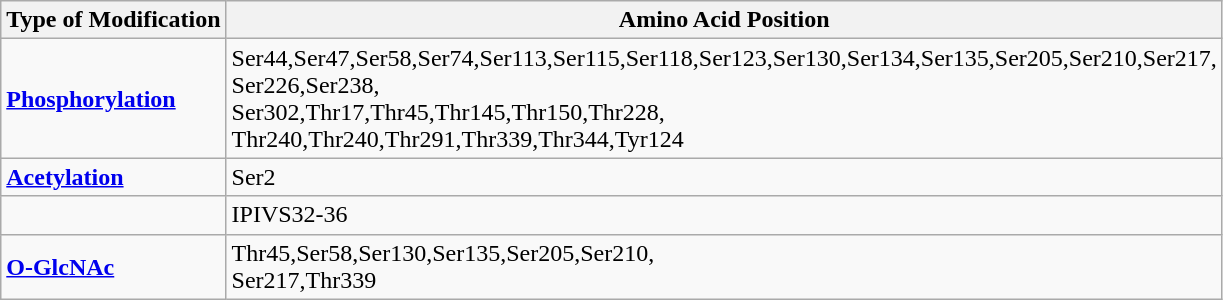<table class="wikitable">
<tr>
<th>Type of Modification</th>
<th>Amino Acid Position</th>
</tr>
<tr>
<td><strong><a href='#'>Phosphorylation</a></strong></td>
<td>Ser44,Ser47,Ser58,Ser74,Ser113,Ser115,Ser118,Ser123,Ser130,Ser134,Ser135,Ser205,Ser210,Ser217,<br>Ser226,Ser238,<br>Ser302,Thr17,Thr45,Thr145,Thr150,Thr228,<br>Thr240,Thr240,Thr291,Thr339,Thr344,Tyr124</td>
</tr>
<tr>
<td><strong><a href='#'>Acetylation</a></strong></td>
<td>Ser2</td>
</tr>
<tr>
<td><strong></strong></td>
<td>IPIVS32-36</td>
</tr>
<tr>
<td><strong><a href='#'>O-GlcNAc</a></strong></td>
<td>Thr45,Ser58,Ser130,Ser135,Ser205,Ser210,<br>Ser217,Thr339</td>
</tr>
</table>
